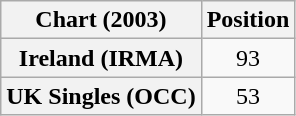<table class="wikitable plainrowheaders">
<tr>
<th scope="col">Chart (2003)</th>
<th scope="col">Position</th>
</tr>
<tr>
<th scope="row">Ireland (IRMA)</th>
<td align="center">93</td>
</tr>
<tr>
<th scope="row">UK Singles (OCC)</th>
<td align="center">53</td>
</tr>
</table>
